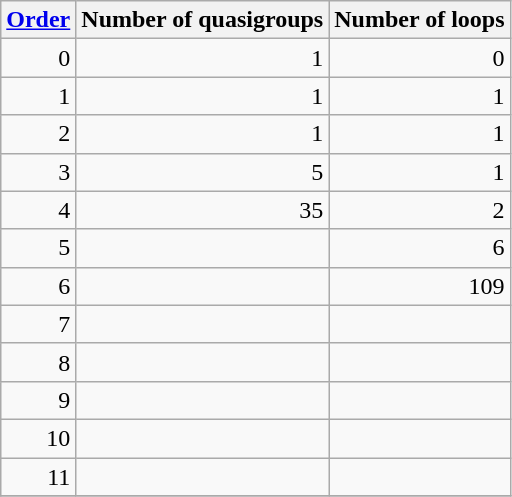<table class="wikitable" style="text-align: right;">
<tr>
<th><a href='#'>Order</a></th>
<th>Number of quasigroups</th>
<th>Number of loops</th>
</tr>
<tr>
<td>0</td>
<td>1</td>
<td>0</td>
</tr>
<tr>
<td>1</td>
<td>1</td>
<td>1</td>
</tr>
<tr>
<td>2</td>
<td>1</td>
<td>1</td>
</tr>
<tr>
<td>3</td>
<td>5</td>
<td>1</td>
</tr>
<tr>
<td>4</td>
<td>35</td>
<td>2</td>
</tr>
<tr>
<td>5</td>
<td></td>
<td>6</td>
</tr>
<tr>
<td>6</td>
<td></td>
<td>109</td>
</tr>
<tr>
<td>7</td>
<td></td>
<td></td>
</tr>
<tr>
<td>8</td>
<td></td>
<td></td>
</tr>
<tr>
<td>9</td>
<td></td>
<td></td>
</tr>
<tr>
<td>10</td>
<td></td>
<td></td>
</tr>
<tr>
<td>11</td>
<td></td>
<td></td>
</tr>
<tr>
</tr>
</table>
